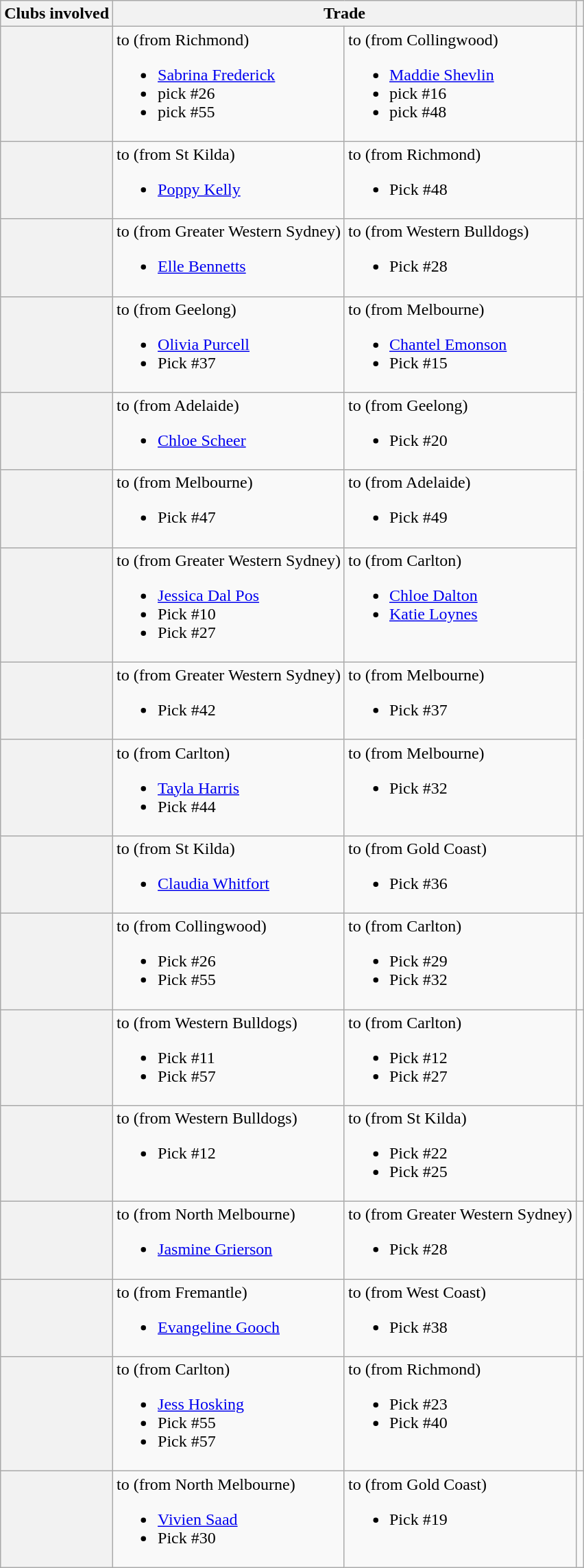<table class="wikitable plainrowheaders">
<tr>
<th>Clubs involved</th>
<th colspan="2">Trade</th>
<th></th>
</tr>
<tr>
<th scope="row"><br></th>
<td valign=top>to  (from Richmond)<br><ul><li><a href='#'>Sabrina Frederick</a></li><li>pick #26</li><li>pick #55</li></ul></td>
<td valign=top>to  (from Collingwood)<br><ul><li><a href='#'>Maddie Shevlin</a></li><li>pick #16</li><li>pick #48</li></ul></td>
<td align=center></td>
</tr>
<tr>
<th scope="row"><br></th>
<td valign=top>to  (from St Kilda)<br><ul><li><a href='#'>Poppy Kelly</a></li></ul></td>
<td valign=top>to  (from Richmond)<br><ul><li>Pick #48</li></ul></td>
<td align=center></td>
</tr>
<tr>
<th scope="row"><br></th>
<td valign=top>to  (from Greater Western Sydney)<br><ul><li><a href='#'>Elle Bennetts</a></li></ul></td>
<td valign=top>to  (from Western Bulldogs)<br><ul><li>Pick #28</li></ul></td>
<td align=center></td>
</tr>
<tr>
<th scope="row"><br></th>
<td valign=top>to  (from Geelong)<br><ul><li><a href='#'>Olivia Purcell</a></li><li>Pick #37</li></ul></td>
<td valign=top>to  (from Melbourne)<br><ul><li><a href='#'>Chantel Emonson</a></li><li>Pick #15</li></ul></td>
<td align=center rowspan=6></td>
</tr>
<tr>
<th scope="row"><br></th>
<td valign=top>to  (from Adelaide)<br><ul><li><a href='#'>Chloe Scheer</a></li></ul></td>
<td valign=top>to  (from Geelong)<br><ul><li>Pick #20</li></ul></td>
</tr>
<tr>
<th scope="row"><br></th>
<td valign=top>to  (from Melbourne)<br><ul><li>Pick #47</li></ul></td>
<td valign=top>to  (from Adelaide)<br><ul><li>Pick #49</li></ul></td>
</tr>
<tr>
<th scope="row"><br></th>
<td valign=top>to  (from Greater Western Sydney)<br><ul><li><a href='#'>Jessica Dal Pos</a></li><li>Pick #10</li><li>Pick #27</li></ul></td>
<td valign=top>to  (from Carlton)<br><ul><li><a href='#'>Chloe Dalton</a></li><li><a href='#'>Katie Loynes</a></li></ul></td>
</tr>
<tr>
<th scope="row"><br></th>
<td valign=top>to  (from Greater Western Sydney)<br><ul><li>Pick #42</li></ul></td>
<td valign=top>to  (from Melbourne)<br><ul><li>Pick #37</li></ul></td>
</tr>
<tr>
<th scope="row"><br></th>
<td valign=top>to  (from Carlton)<br><ul><li><a href='#'>Tayla Harris</a></li><li>Pick #44</li></ul></td>
<td valign=top>to  (from Melbourne)<br><ul><li>Pick #32</li></ul></td>
</tr>
<tr>
<th scope="row"><br></th>
<td valign=top>to  (from St Kilda)<br><ul><li><a href='#'>Claudia Whitfort</a></li></ul></td>
<td valign=top>to  (from Gold Coast)<br><ul><li>Pick #36</li></ul></td>
<td align=center></td>
</tr>
<tr>
<th scope="row"><br></th>
<td valign=top>to  (from Collingwood)<br><ul><li>Pick #26</li><li>Pick #55</li></ul></td>
<td valign=top>to  (from Carlton)<br><ul><li>Pick #29</li><li>Pick #32</li></ul></td>
<td align=center></td>
</tr>
<tr>
<th scope="row"><br></th>
<td valign=top>to  (from Western Bulldogs)<br><ul><li>Pick #11</li><li>Pick #57</li></ul></td>
<td valign=top>to  (from Carlton)<br><ul><li>Pick #12</li><li>Pick #27</li></ul></td>
<td align=center></td>
</tr>
<tr>
<th scope="row"><br></th>
<td valign=top>to  (from Western Bulldogs)<br><ul><li>Pick #12</li></ul></td>
<td valign=top>to  (from St Kilda)<br><ul><li>Pick #22</li><li>Pick #25</li></ul></td>
<td align=center></td>
</tr>
<tr>
<th scope="row"><br></th>
<td valign=top>to  (from North Melbourne)<br><ul><li><a href='#'>Jasmine Grierson</a></li></ul></td>
<td valign=top>to  (from Greater Western Sydney)<br><ul><li>Pick #28</li></ul></td>
<td align=center></td>
</tr>
<tr>
<th scope="row"><br></th>
<td valign=top>to  (from Fremantle)<br><ul><li><a href='#'>Evangeline Gooch</a></li></ul></td>
<td valign=top>to  (from West Coast)<br><ul><li>Pick #38</li></ul></td>
<td align=center></td>
</tr>
<tr>
<th scope="row"><br></th>
<td valign=top>to  (from Carlton)<br><ul><li><a href='#'>Jess Hosking</a></li><li>Pick #55</li><li>Pick #57</li></ul></td>
<td valign=top>to  (from Richmond)<br><ul><li>Pick #23</li><li>Pick #40</li></ul></td>
<td align=center></td>
</tr>
<tr>
<th scope="row"><br></th>
<td valign=top>to  (from North Melbourne)<br><ul><li><a href='#'>Vivien Saad</a></li><li>Pick #30</li></ul></td>
<td valign=top>to  (from Gold Coast)<br><ul><li>Pick #19</li></ul></td>
<td align=center></td>
</tr>
</table>
